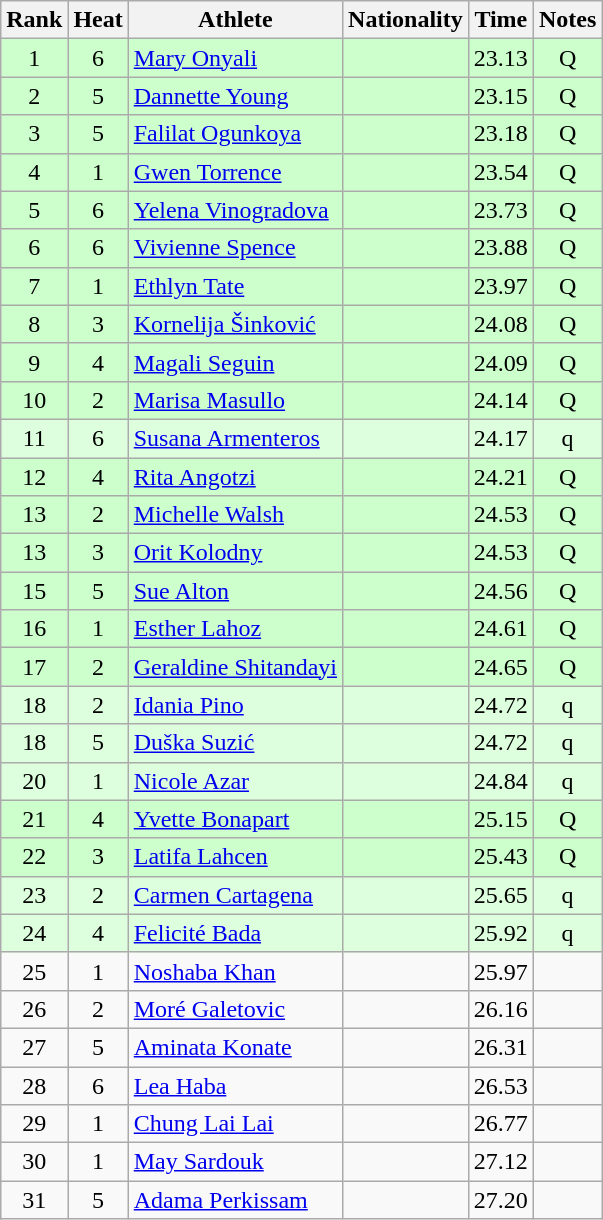<table class="wikitable sortable" style="text-align:center">
<tr>
<th>Rank</th>
<th>Heat</th>
<th>Athlete</th>
<th>Nationality</th>
<th>Time</th>
<th>Notes</th>
</tr>
<tr bgcolor=ccffcc>
<td>1</td>
<td>6</td>
<td align=left><a href='#'>Mary Onyali</a></td>
<td align=left></td>
<td>23.13</td>
<td>Q</td>
</tr>
<tr bgcolor=ccffcc>
<td>2</td>
<td>5</td>
<td align=left><a href='#'>Dannette Young</a></td>
<td align=left></td>
<td>23.15</td>
<td>Q</td>
</tr>
<tr bgcolor=ccffcc>
<td>3</td>
<td>5</td>
<td align=left><a href='#'>Falilat Ogunkoya</a></td>
<td align=left></td>
<td>23.18</td>
<td>Q</td>
</tr>
<tr bgcolor=ccffcc>
<td>4</td>
<td>1</td>
<td align=left><a href='#'>Gwen Torrence</a></td>
<td align=left></td>
<td>23.54</td>
<td>Q</td>
</tr>
<tr bgcolor=ccffcc>
<td>5</td>
<td>6</td>
<td align=left><a href='#'>Yelena Vinogradova</a></td>
<td align=left></td>
<td>23.73</td>
<td>Q</td>
</tr>
<tr bgcolor=ccffcc>
<td>6</td>
<td>6</td>
<td align=left><a href='#'>Vivienne Spence</a></td>
<td align=left></td>
<td>23.88</td>
<td>Q</td>
</tr>
<tr bgcolor=ccffcc>
<td>7</td>
<td>1</td>
<td align=left><a href='#'>Ethlyn Tate</a></td>
<td align=left></td>
<td>23.97</td>
<td>Q</td>
</tr>
<tr bgcolor=ccffcc>
<td>8</td>
<td>3</td>
<td align=left><a href='#'>Kornelija Šinković</a></td>
<td align=left></td>
<td>24.08</td>
<td>Q</td>
</tr>
<tr bgcolor=ccffcc>
<td>9</td>
<td>4</td>
<td align=left><a href='#'>Magali Seguin</a></td>
<td align=left></td>
<td>24.09</td>
<td>Q</td>
</tr>
<tr bgcolor=ccffcc>
<td>10</td>
<td>2</td>
<td align=left><a href='#'>Marisa Masullo</a></td>
<td align=left></td>
<td>24.14</td>
<td>Q</td>
</tr>
<tr bgcolor=ddffdd>
<td>11</td>
<td>6</td>
<td align=left><a href='#'>Susana Armenteros</a></td>
<td align=left></td>
<td>24.17</td>
<td>q</td>
</tr>
<tr bgcolor=ccffcc>
<td>12</td>
<td>4</td>
<td align=left><a href='#'>Rita Angotzi</a></td>
<td align=left></td>
<td>24.21</td>
<td>Q</td>
</tr>
<tr bgcolor=ccffcc>
<td>13</td>
<td>2</td>
<td align=left><a href='#'>Michelle Walsh</a></td>
<td align=left></td>
<td>24.53</td>
<td>Q</td>
</tr>
<tr bgcolor=ccffcc>
<td>13</td>
<td>3</td>
<td align=left><a href='#'>Orit Kolodny</a></td>
<td align=left></td>
<td>24.53</td>
<td>Q</td>
</tr>
<tr bgcolor=ccffcc>
<td>15</td>
<td>5</td>
<td align=left><a href='#'>Sue Alton</a></td>
<td align=left></td>
<td>24.56</td>
<td>Q</td>
</tr>
<tr bgcolor=ccffcc>
<td>16</td>
<td>1</td>
<td align=left><a href='#'>Esther Lahoz</a></td>
<td align=left></td>
<td>24.61</td>
<td>Q</td>
</tr>
<tr bgcolor=ccffcc>
<td>17</td>
<td>2</td>
<td align=left><a href='#'>Geraldine Shitandayi</a></td>
<td align=left></td>
<td>24.65</td>
<td>Q</td>
</tr>
<tr bgcolor=ddffdd>
<td>18</td>
<td>2</td>
<td align=left><a href='#'>Idania Pino</a></td>
<td align=left></td>
<td>24.72</td>
<td>q</td>
</tr>
<tr bgcolor=ddffdd>
<td>18</td>
<td>5</td>
<td align=left><a href='#'>Duška Suzić</a></td>
<td align=left></td>
<td>24.72</td>
<td>q</td>
</tr>
<tr bgcolor=ddffdd>
<td>20</td>
<td>1</td>
<td align=left><a href='#'>Nicole Azar</a></td>
<td align=left></td>
<td>24.84</td>
<td>q</td>
</tr>
<tr bgcolor=ccffcc>
<td>21</td>
<td>4</td>
<td align=left><a href='#'>Yvette Bonapart</a></td>
<td align=left></td>
<td>25.15</td>
<td>Q</td>
</tr>
<tr bgcolor=ccffcc>
<td>22</td>
<td>3</td>
<td align=left><a href='#'>Latifa Lahcen</a></td>
<td align=left></td>
<td>25.43</td>
<td>Q</td>
</tr>
<tr bgcolor=ddffdd>
<td>23</td>
<td>2</td>
<td align=left><a href='#'>Carmen Cartagena</a></td>
<td align=left></td>
<td>25.65</td>
<td>q</td>
</tr>
<tr bgcolor=ddffdd>
<td>24</td>
<td>4</td>
<td align=left><a href='#'>Felicité Bada</a></td>
<td align=left></td>
<td>25.92</td>
<td>q</td>
</tr>
<tr>
<td>25</td>
<td>1</td>
<td align=left><a href='#'>Noshaba Khan</a></td>
<td align=left></td>
<td>25.97</td>
<td></td>
</tr>
<tr>
<td>26</td>
<td>2</td>
<td align=left><a href='#'>Moré Galetovic</a></td>
<td align=left></td>
<td>26.16</td>
<td></td>
</tr>
<tr>
<td>27</td>
<td>5</td>
<td align=left><a href='#'>Aminata Konate</a></td>
<td align=left></td>
<td>26.31</td>
<td></td>
</tr>
<tr>
<td>28</td>
<td>6</td>
<td align=left><a href='#'>Lea Haba</a></td>
<td align=left></td>
<td>26.53</td>
<td></td>
</tr>
<tr>
<td>29</td>
<td>1</td>
<td align=left><a href='#'>Chung Lai Lai</a></td>
<td align=left></td>
<td>26.77</td>
<td></td>
</tr>
<tr>
<td>30</td>
<td>1</td>
<td align=left><a href='#'>May Sardouk</a></td>
<td align=left></td>
<td>27.12</td>
<td></td>
</tr>
<tr>
<td>31</td>
<td>5</td>
<td align=left><a href='#'>Adama Perkissam</a></td>
<td align=left></td>
<td>27.20</td>
<td></td>
</tr>
</table>
